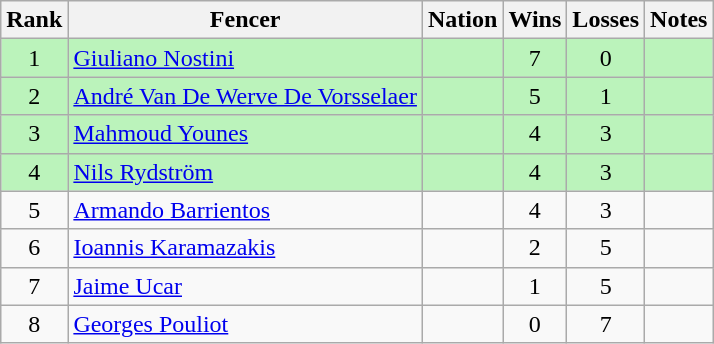<table class="wikitable sortable" style="text-align: center;">
<tr>
<th>Rank</th>
<th>Fencer</th>
<th>Nation</th>
<th>Wins</th>
<th>Losses</th>
<th>Notes</th>
</tr>
<tr style="background:#bbf3bb;">
<td>1</td>
<td align=left><a href='#'>Giuliano Nostini</a></td>
<td align=left></td>
<td>7</td>
<td>0</td>
<td></td>
</tr>
<tr style="background:#bbf3bb;">
<td>2</td>
<td align=left><a href='#'>André Van De Werve De Vorsselaer</a></td>
<td align=left></td>
<td>5</td>
<td>1</td>
<td></td>
</tr>
<tr style="background:#bbf3bb;">
<td>3</td>
<td align=left><a href='#'>Mahmoud Younes</a></td>
<td align=left></td>
<td>4</td>
<td>3</td>
<td></td>
</tr>
<tr style="background:#bbf3bb;">
<td>4</td>
<td align=left><a href='#'>Nils Rydström</a></td>
<td align=left></td>
<td>4</td>
<td>3</td>
<td></td>
</tr>
<tr>
<td>5</td>
<td align=left><a href='#'>Armando Barrientos</a></td>
<td align=left></td>
<td>4</td>
<td>3</td>
<td></td>
</tr>
<tr>
<td>6</td>
<td align=left><a href='#'>Ioannis Karamazakis</a></td>
<td align=left></td>
<td>2</td>
<td>5</td>
<td></td>
</tr>
<tr>
<td>7</td>
<td align=left><a href='#'>Jaime Ucar</a></td>
<td align=left></td>
<td>1</td>
<td>5</td>
<td></td>
</tr>
<tr>
<td>8</td>
<td align=left><a href='#'>Georges Pouliot</a></td>
<td align=left></td>
<td>0</td>
<td>7</td>
<td></td>
</tr>
</table>
